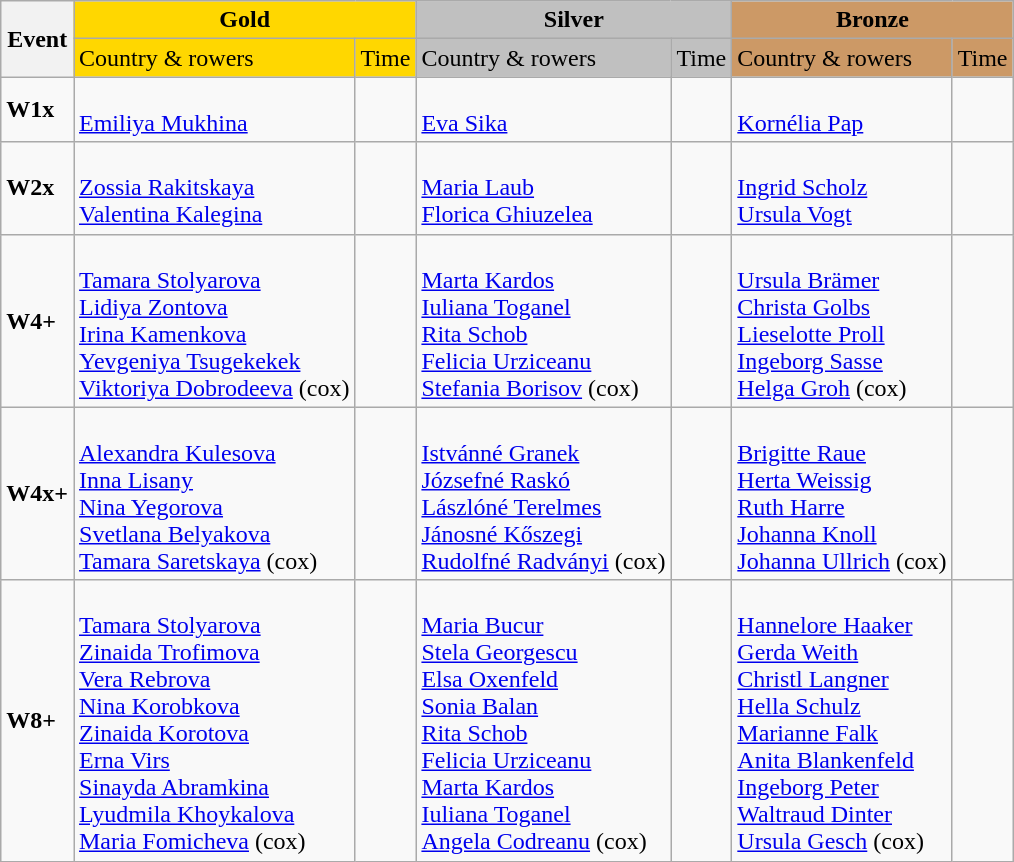<table class="wikitable">
<tr>
<th rowspan="2">Event</th>
<th colspan="2" style="background:gold;">Gold</th>
<th colspan="2" style="background:silver;">Silver</th>
<th colspan="2" style="background:#c96;">Bronze</th>
</tr>
<tr>
<td style="background:gold;">Country & rowers</td>
<td style="background:gold;">Time</td>
<td style="background:silver;">Country & rowers</td>
<td style="background:silver;">Time</td>
<td style="background:#c96;">Country & rowers</td>
<td style="background:#c96;">Time</td>
</tr>
<tr>
<td><strong>W1x</strong></td>
<td> <br> <a href='#'>Emiliya Mukhina</a></td>
<td></td>
<td> <br> <a href='#'>Eva Sika</a></td>
<td></td>
<td> <br> <a href='#'>Kornélia Pap</a></td>
<td></td>
</tr>
<tr>
<td><strong>W2x</strong></td>
<td> <br> <a href='#'>Zossia Rakitskaya</a> <br> <a href='#'>Valentina Kalegina</a></td>
<td></td>
<td> <br> <a href='#'>Maria Laub</a> <br> <a href='#'>Florica Ghiuzelea</a></td>
<td></td>
<td> <br> <a href='#'>Ingrid Scholz</a> <br> <a href='#'>Ursula Vogt</a></td>
<td></td>
</tr>
<tr>
<td><strong> W4+</strong></td>
<td> <br> <a href='#'>Tamara Stolyarova</a> <br> <a href='#'>Lidiya Zontova</a> <br> <a href='#'>Irina Kamenkova</a> <br> <a href='#'>Yevgeniya Tsugekekek</a> <br> <a href='#'>Viktoriya Dobrodeeva</a> (cox)</td>
<td></td>
<td> <br> <a href='#'>Marta Kardos</a> <br> <a href='#'>Iuliana Toganel</a> <br> <a href='#'>Rita Schob</a> <br> <a href='#'>Felicia Urziceanu</a> <br> <a href='#'>Stefania Borisov</a> (cox)</td>
<td></td>
<td> <br> <a href='#'>Ursula Brämer</a> <br> <a href='#'>Christa Golbs</a> <br> <a href='#'>Lieselotte Proll</a> <br> <a href='#'>Ingeborg Sasse</a> <br> <a href='#'>Helga Groh</a> (cox)</td>
<td></td>
</tr>
<tr>
<td><strong>W4x+</strong></td>
<td> <br> <a href='#'>Alexandra Kulesova</a> <br> <a href='#'>Inna Lisany</a> <br> <a href='#'>Nina Yegorova</a> <br> <a href='#'>Svetlana Belyakova</a> <br> <a href='#'>Tamara Saretskaya</a> (cox)</td>
<td></td>
<td> <br> <a href='#'>Istvánné Granek</a> <br> <a href='#'>Józsefné Raskó</a> <br> <a href='#'>Lászlóné Terelmes</a> <br> <a href='#'>Jánosné Kőszegi</a> <br> <a href='#'>Rudolfné Radványi</a> (cox)</td>
<td></td>
<td> <br> <a href='#'>Brigitte Raue</a> <br> <a href='#'>Herta Weissig</a> <br> <a href='#'>Ruth Harre</a> <br> <a href='#'>Johanna Knoll</a> <br> <a href='#'>Johanna Ullrich</a> (cox)</td>
<td></td>
</tr>
<tr>
<td><strong>W8+</strong></td>
<td> <br> <a href='#'>Tamara Stolyarova</a> <br> <a href='#'>Zinaida Trofimova</a> <br> <a href='#'>Vera Rebrova</a> <br> <a href='#'>Nina Korobkova</a> <br> <a href='#'>Zinaida Korotova</a> <br> <a href='#'>Erna Virs</a> <br> <a href='#'>Sinayda Abramkina</a> <br> <a href='#'>Lyudmila Khoykalova</a> <br> <a href='#'>Maria Fomicheva</a> (cox)</td>
<td></td>
<td> <br> <a href='#'>Maria Bucur</a> <br> <a href='#'>Stela Georgescu</a> <br> <a href='#'>Elsa Oxenfeld</a> <br> <a href='#'>Sonia Balan</a> <br> <a href='#'>Rita Schob</a> <br> <a href='#'>Felicia Urziceanu</a> <br> <a href='#'>Marta Kardos</a> <br> <a href='#'>Iuliana Toganel</a> <br> <a href='#'>Angela Codreanu</a> (cox)</td>
<td></td>
<td> <br> <a href='#'>Hannelore Haaker</a> <br> <a href='#'>Gerda Weith</a> <br> <a href='#'>Christl Langner</a> <br> <a href='#'>Hella Schulz</a> <br> <a href='#'>Marianne Falk</a> <br> <a href='#'>Anita Blankenfeld</a> <br> <a href='#'>Ingeborg Peter</a> <br> <a href='#'>Waltraud Dinter</a> <br> <a href='#'>Ursula Gesch</a> (cox)</td>
<td></td>
</tr>
</table>
